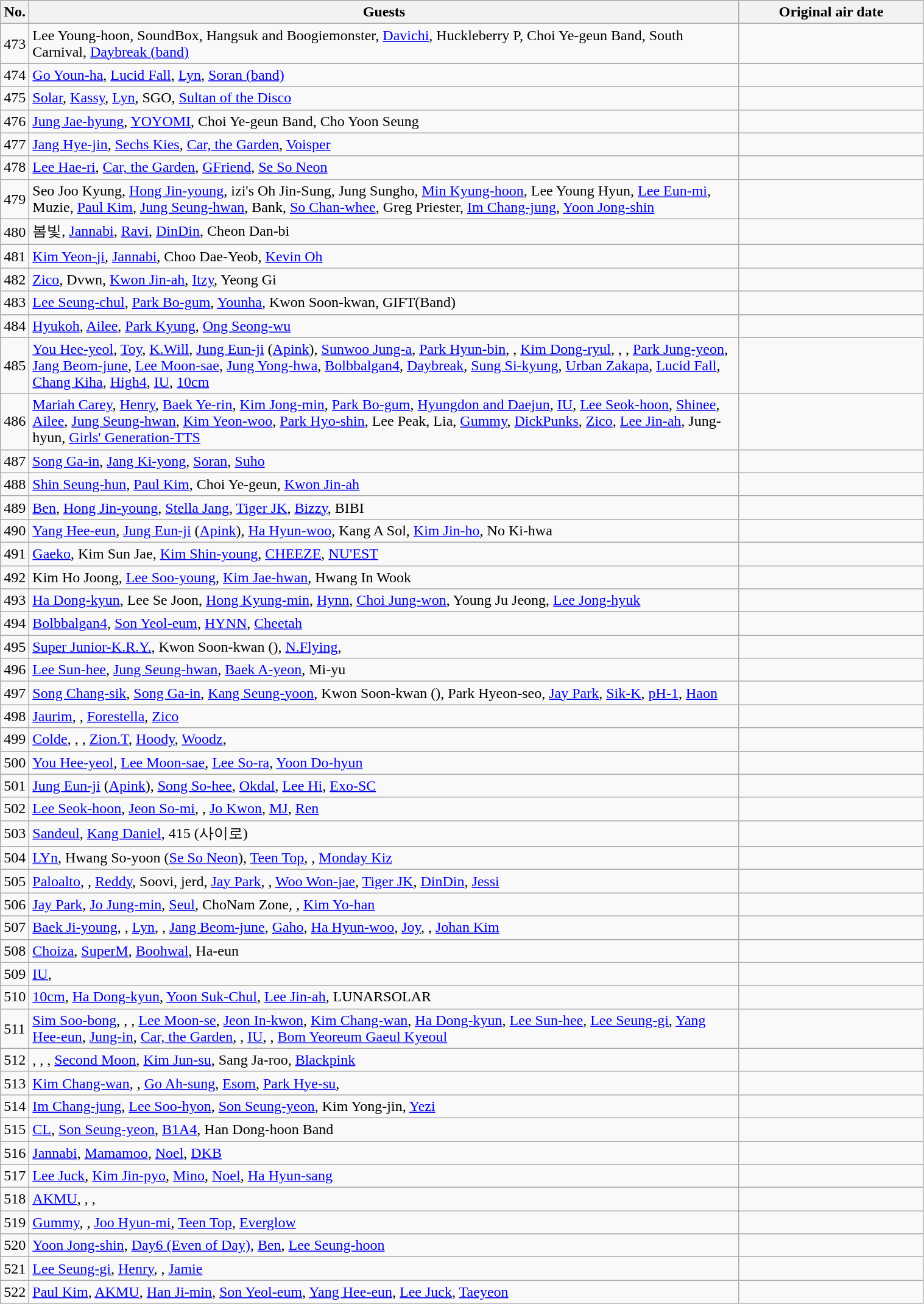<table class="wikitable" style="width:80%; style="text-align:center" margin:auto; background:#FFFFFF;">
<tr>
<th>No.</th>
<th>Guests</th>
<th width="20%">Original air date</th>
</tr>
<tr>
<td>473</td>
<td>Lee Young-hoon, SoundBox, Hangsuk and Boogiemonster, <a href='#'>Davichi</a>, Huckleberry P, Choi Ye-geun Band, South Carnival, <a href='#'>Daybreak (band)</a></td>
<td></td>
</tr>
<tr>
<td>474</td>
<td><a href='#'>Go Youn-ha</a>, <a href='#'>Lucid Fall</a>, <a href='#'>Lyn</a>, <a href='#'>Soran (band)</a></td>
<td></td>
</tr>
<tr>
<td>475</td>
<td><a href='#'>Solar</a>, <a href='#'>Kassy</a>, <a href='#'>Lyn</a>, SGO, <a href='#'>Sultan of the Disco</a></td>
<td></td>
</tr>
<tr>
<td>476</td>
<td><a href='#'>Jung Jae-hyung</a>, <a href='#'>YOYOMI</a>, Choi Ye-geun Band, Cho Yoon Seung</td>
<td></td>
</tr>
<tr>
<td>477</td>
<td><a href='#'>Jang Hye-jin</a>, <a href='#'>Sechs Kies</a>, <a href='#'>Car, the Garden</a>, <a href='#'>Voisper</a></td>
<td></td>
</tr>
<tr>
<td>478</td>
<td><a href='#'>Lee Hae-ri</a>, <a href='#'>Car, the Garden</a>, <a href='#'>GFriend</a>, <a href='#'>Se So Neon</a></td>
<td></td>
</tr>
<tr>
<td>479</td>
<td>Seo Joo Kyung, <a href='#'>Hong Jin-young</a>, izi's Oh Jin-Sung, Jung Sungho, <a href='#'>Min Kyung-hoon</a>, Lee Young Hyun, <a href='#'>Lee Eun-mi</a>, Muzie, <a href='#'>Paul Kim</a>, <a href='#'>Jung Seung-hwan</a>, Bank, <a href='#'>So Chan-whee</a>, Greg Priester, <a href='#'>Im Chang-jung</a>, <a href='#'>Yoon Jong-shin</a></td>
<td></td>
</tr>
<tr>
<td>480</td>
<td>봄빛, <a href='#'>Jannabi</a>, <a href='#'>Ravi</a>, <a href='#'>DinDin</a>, Cheon Dan-bi</td>
<td></td>
</tr>
<tr>
<td>481</td>
<td><a href='#'>Kim Yeon-ji</a>, <a href='#'>Jannabi</a>, Choo Dae-Yeob, <a href='#'>Kevin Oh</a></td>
<td></td>
</tr>
<tr>
<td>482</td>
<td><a href='#'>Zico</a>, Dvwn, <a href='#'>Kwon Jin-ah</a>, <a href='#'>Itzy</a>, Yeong Gi</td>
<td></td>
</tr>
<tr>
<td>483</td>
<td><a href='#'>Lee Seung-chul</a>, <a href='#'>Park Bo-gum</a>, <a href='#'>Younha</a>, Kwon Soon-kwan, GIFT(Band)</td>
<td></td>
</tr>
<tr>
<td>484</td>
<td><a href='#'>Hyukoh</a>, <a href='#'>Ailee</a>, <a href='#'>Park Kyung</a>, <a href='#'>Ong Seong-wu</a></td>
<td></td>
</tr>
<tr>
<td>485</td>
<td><a href='#'>You Hee-yeol</a>, <a href='#'>Toy</a>, <a href='#'>K.Will</a>, <a href='#'>Jung Eun-ji</a> (<a href='#'>Apink</a>), <a href='#'>Sunwoo Jung-a</a>, <a href='#'>Park Hyun-bin</a>, , <a href='#'>Kim Dong-ryul</a>, , , <a href='#'>Park Jung-yeon</a>, <a href='#'>Jang Beom-june</a>, <a href='#'>Lee Moon-sae</a>, <a href='#'>Jung Yong-hwa</a>, <a href='#'>Bolbbalgan4</a>, <a href='#'>Daybreak</a>, <a href='#'>Sung Si-kyung</a>, <a href='#'>Urban Zakapa</a>, <a href='#'>Lucid Fall</a>, <a href='#'>Chang Kiha</a>, <a href='#'>High4</a>, <a href='#'>IU</a>, <a href='#'>10cm</a></td>
<td></td>
</tr>
<tr>
<td>486</td>
<td><a href='#'>Mariah Carey</a>, <a href='#'>Henry</a>, <a href='#'>Baek Ye-rin</a>, <a href='#'>Kim Jong-min</a>, <a href='#'>Park Bo-gum</a>, <a href='#'>Hyungdon and Daejun</a>, <a href='#'>IU</a>, <a href='#'>Lee Seok-hoon</a>, <a href='#'>Shinee</a>, <a href='#'>Ailee</a>, <a href='#'>Jung Seung-hwan</a>, <a href='#'>Kim Yeon-woo</a>, <a href='#'>Park Hyo-shin</a>, Lee Peak, Lia, <a href='#'>Gummy</a>, <a href='#'>DickPunks</a>, <a href='#'>Zico</a>, <a href='#'>Lee Jin-ah</a>, Jung-hyun, <a href='#'>Girls' Generation-TTS</a></td>
<td></td>
</tr>
<tr>
<td>487</td>
<td><a href='#'>Song Ga-in</a>, <a href='#'>Jang Ki-yong</a>, <a href='#'>Soran</a>, <a href='#'>Suho</a></td>
<td></td>
</tr>
<tr>
<td>488</td>
<td><a href='#'>Shin Seung-hun</a>, <a href='#'>Paul Kim</a>, Choi Ye-geun, <a href='#'>Kwon Jin-ah</a></td>
<td></td>
</tr>
<tr>
<td>489</td>
<td><a href='#'>Ben</a>, <a href='#'>Hong Jin-young</a>, <a href='#'>Stella Jang</a>, <a href='#'>Tiger JK</a>, <a href='#'>Bizzy</a>, BIBI</td>
<td></td>
</tr>
<tr>
<td>490</td>
<td><a href='#'>Yang Hee-eun</a>, <a href='#'>Jung Eun-ji</a> (<a href='#'>Apink</a>), <a href='#'>Ha Hyun-woo</a>, Kang A Sol, <a href='#'>Kim Jin-ho</a>, No Ki-hwa</td>
<td></td>
</tr>
<tr>
<td>491</td>
<td><a href='#'>Gaeko</a>, Kim Sun Jae, <a href='#'>Kim Shin-young</a>, <a href='#'>CHEEZE</a>, <a href='#'>NU'EST</a></td>
<td></td>
</tr>
<tr>
<td>492</td>
<td>Kim Ho Joong, <a href='#'>Lee Soo-young</a>, <a href='#'>Kim Jae-hwan</a>, Hwang In Wook</td>
<td></td>
</tr>
<tr>
<td>493</td>
<td><a href='#'>Ha Dong-kyun</a>, Lee Se Joon, <a href='#'>Hong Kyung-min</a>, <a href='#'>Hynn</a>, <a href='#'>Choi Jung-won</a>, Young Ju Jeong, <a href='#'>Lee Jong-hyuk</a></td>
<td></td>
</tr>
<tr>
<td>494</td>
<td><a href='#'>Bolbbalgan4</a>, <a href='#'>Son Yeol-eum</a>, <a href='#'>HYNN</a>, <a href='#'>Cheetah</a></td>
<td></td>
</tr>
<tr>
<td>495</td>
<td><a href='#'>Super Junior-K.R.Y.</a>, Kwon Soon-kwan (), <a href='#'>N.Flying</a>, </td>
<td></td>
</tr>
<tr>
<td>496</td>
<td><a href='#'>Lee Sun-hee</a>, <a href='#'>Jung Seung-hwan</a>, <a href='#'>Baek A-yeon</a>, Mi-yu</td>
<td></td>
</tr>
<tr>
<td>497</td>
<td><a href='#'>Song Chang-sik</a>, <a href='#'>Song Ga-in</a>, <a href='#'>Kang Seung-yoon</a>, Kwon Soon-kwan (), Park Hyeon-seo, <a href='#'>Jay Park</a>, <a href='#'>Sik-K</a>, <a href='#'>pH-1</a>, <a href='#'>Haon</a></td>
<td></td>
</tr>
<tr>
<td>498</td>
<td><a href='#'>Jaurim</a>, , <a href='#'>Forestella</a>, <a href='#'>Zico</a></td>
<td></td>
</tr>
<tr>
<td>499</td>
<td><a href='#'>Colde</a>, , , <a href='#'>Zion.T</a>, <a href='#'>Hoody</a>, <a href='#'>Woodz</a>,</td>
<td></td>
</tr>
<tr>
<td>500</td>
<td><a href='#'>You Hee-yeol</a>, <a href='#'>Lee Moon-sae</a>, <a href='#'>Lee So-ra</a>, <a href='#'>Yoon Do-hyun</a></td>
<td></td>
</tr>
<tr>
<td>501</td>
<td><a href='#'>Jung Eun-ji</a> (<a href='#'>Apink</a>), <a href='#'>Song So-hee</a>, <a href='#'>Okdal</a>, <a href='#'>Lee Hi</a>, <a href='#'>Exo-SC</a></td>
<td></td>
</tr>
<tr>
<td>502</td>
<td><a href='#'>Lee Seok-hoon</a>, <a href='#'>Jeon So-mi</a>, , <a href='#'>Jo Kwon</a>, <a href='#'>MJ</a>, <a href='#'>Ren</a></td>
<td></td>
</tr>
<tr>
<td>503</td>
<td><a href='#'>Sandeul</a>, <a href='#'>Kang Daniel</a>, 415 (사이로)</td>
<td></td>
</tr>
<tr>
<td>504</td>
<td><a href='#'>LYn</a>, Hwang So-yoon (<a href='#'>Se So Neon</a>), <a href='#'>Teen Top</a>,  , <a href='#'>Monday Kiz</a></td>
<td></td>
</tr>
<tr>
<td>505</td>
<td><a href='#'>Paloalto</a>, , <a href='#'>Reddy</a>, Soovi, jerd, <a href='#'>Jay Park</a>, , <a href='#'>Woo Won-jae</a>, <a href='#'>Tiger JK</a>, <a href='#'>DinDin</a>, <a href='#'>Jessi</a></td>
<td></td>
</tr>
<tr>
<td>506</td>
<td><a href='#'>Jay Park</a>, <a href='#'>Jo Jung-min</a>, <a href='#'>Seul</a>, ChoNam Zone, , <a href='#'>Kim Yo-han</a></td>
<td></td>
</tr>
<tr>
<td>507</td>
<td><a href='#'>Baek Ji-young</a>, , <a href='#'>Lyn</a>, , <a href='#'>Jang Beom-june</a>, <a href='#'>Gaho</a>, <a href='#'>Ha Hyun-woo</a>, <a href='#'>Joy</a>, , <a href='#'>Johan Kim</a></td>
<td></td>
</tr>
<tr>
<td>508</td>
<td><a href='#'>Choiza</a>, <a href='#'>SuperM</a>, <a href='#'>Boohwal</a>, Ha-eun</td>
<td></td>
</tr>
<tr>
<td>509</td>
<td><a href='#'>IU</a>, </td>
<td></td>
</tr>
<tr>
<td>510</td>
<td><a href='#'>10cm</a>, <a href='#'>Ha Dong-kyun</a>, <a href='#'>Yoon Suk-Chul</a>, <a href='#'>Lee Jin-ah</a>, LUNARSOLAR</td>
<td></td>
</tr>
<tr>
<td>511</td>
<td><a href='#'>Sim Soo-bong</a>, , , <a href='#'>Lee Moon-se</a>, <a href='#'>Jeon In-kwon</a>, <a href='#'>Kim Chang-wan</a>, <a href='#'>Ha Dong-kyun</a>, <a href='#'>Lee Sun-hee</a>, <a href='#'>Lee Seung-gi</a>, <a href='#'>Yang Hee-eun</a>, <a href='#'>Jung-in</a>, <a href='#'>Car, the Garden</a>, , <a href='#'>IU</a>, , <a href='#'>Bom Yeoreum Gaeul Kyeoul</a></td>
<td></td>
</tr>
<tr>
<td>512</td>
<td>, , , <a href='#'>Second Moon</a>, <a href='#'>Kim Jun-su</a>, Sang Ja-roo, <a href='#'>Blackpink</a></td>
<td></td>
</tr>
<tr>
<td>513</td>
<td><a href='#'>Kim Chang-wan</a>, , <a href='#'>Go Ah-sung</a>, <a href='#'>Esom</a>, <a href='#'>Park Hye-su</a>, </td>
<td></td>
</tr>
<tr>
<td>514</td>
<td><a href='#'>Im Chang-jung</a>, <a href='#'>Lee Soo-hyon</a>, <a href='#'>Son Seung-yeon</a>, Kim Yong-jin, <a href='#'>Yezi</a></td>
<td></td>
</tr>
<tr>
<td>515</td>
<td><a href='#'>CL</a>, <a href='#'>Son Seung-yeon</a>, <a href='#'>B1A4</a>, Han Dong-hoon Band</td>
<td></td>
</tr>
<tr>
<td>516</td>
<td><a href='#'>Jannabi</a>, <a href='#'>Mamamoo</a>, <a href='#'>Noel</a>, <a href='#'>DKB</a></td>
<td></td>
</tr>
<tr>
<td>517</td>
<td><a href='#'>Lee Juck</a>, <a href='#'>Kim Jin-pyo</a>, <a href='#'>Mino</a>, <a href='#'>Noel</a>, <a href='#'>Ha Hyun-sang</a></td>
<td></td>
</tr>
<tr>
<td>518</td>
<td><a href='#'>AKMU</a>, , , </td>
<td></td>
</tr>
<tr>
<td>519</td>
<td><a href='#'>Gummy</a>, , <a href='#'>Joo Hyun-mi</a>, <a href='#'>Teen Top</a>, <a href='#'>Everglow</a></td>
<td></td>
</tr>
<tr>
<td>520</td>
<td><a href='#'>Yoon Jong-shin</a>, <a href='#'>Day6 (Even of Day)</a>, <a href='#'>Ben</a>, <a href='#'>Lee Seung-hoon</a></td>
<td></td>
</tr>
<tr>
<td>521</td>
<td><a href='#'>Lee Seung-gi</a>, <a href='#'>Henry</a>, , <a href='#'>Jamie</a></td>
<td></td>
</tr>
<tr>
<td>522</td>
<td><a href='#'>Paul Kim</a>, <a href='#'>AKMU</a>, <a href='#'>Han Ji-min</a>, <a href='#'>Son Yeol-eum</a>, <a href='#'>Yang Hee-eun</a>, <a href='#'>Lee Juck</a>, <a href='#'>Taeyeon</a></td>
<td></td>
</tr>
</table>
